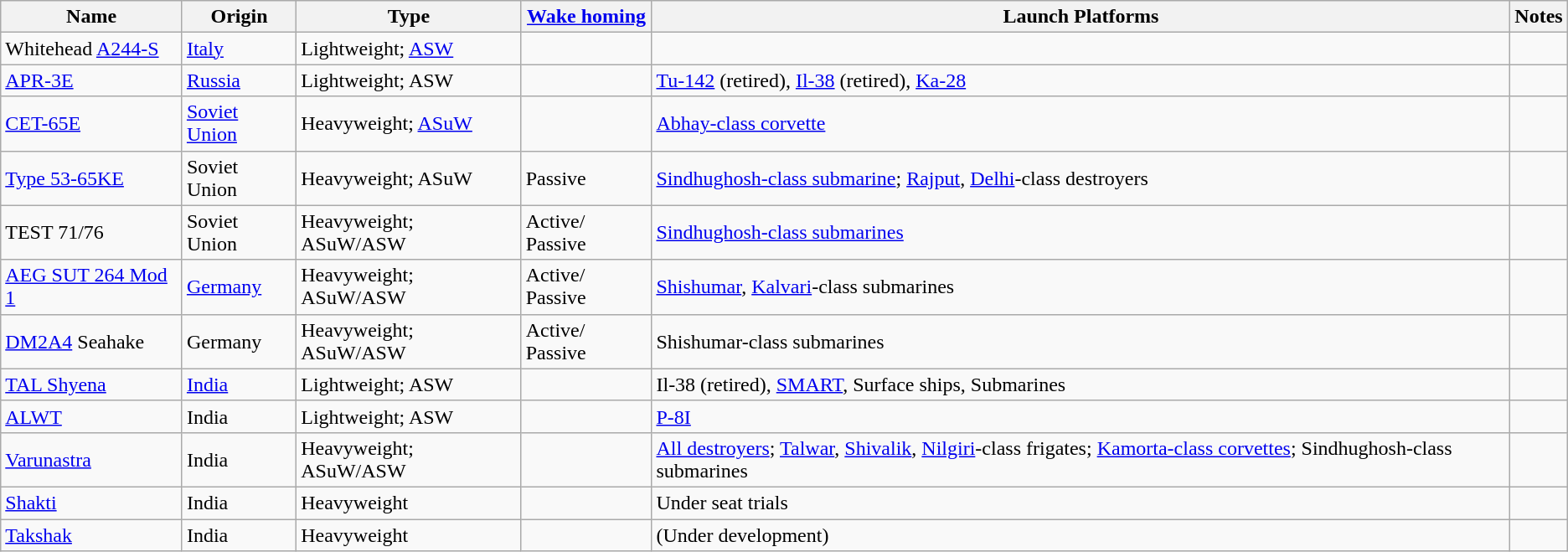<table class="wikitable">
<tr>
<th>Name</th>
<th>Origin</th>
<th>Type</th>
<th><a href='#'>Wake homing</a></th>
<th>Launch Platforms</th>
<th>Notes</th>
</tr>
<tr>
<td>Whitehead <a href='#'>A244-S</a></td>
<td><a href='#'>Italy</a></td>
<td>Lightweight; <a href='#'>ASW</a></td>
<td></td>
<td></td>
<td></td>
</tr>
<tr>
<td><a href='#'>APR-3E</a></td>
<td><a href='#'>Russia</a></td>
<td>Lightweight; ASW</td>
<td></td>
<td><a href='#'>Tu-142</a> (retired), <a href='#'>Il-38</a> (retired), <a href='#'>Ka-28</a></td>
<td></td>
</tr>
<tr>
<td><a href='#'>CET-65E</a></td>
<td><a href='#'>Soviet Union</a></td>
<td>Heavyweight; <a href='#'>ASuW</a></td>
<td></td>
<td><a href='#'>Abhay-class corvette</a></td>
<td></td>
</tr>
<tr>
<td><a href='#'>Type 53-65KE</a></td>
<td>Soviet Union</td>
<td>Heavyweight;  ASuW</td>
<td>Passive</td>
<td><a href='#'>Sindhughosh-class submarine</a>; <a href='#'>Rajput</a>, <a href='#'>Delhi</a>-class destroyers</td>
<td></td>
</tr>
<tr>
<td>TEST 71/76</td>
<td>Soviet Union</td>
<td>Heavyweight; ASuW/ASW</td>
<td>Active/ Passive</td>
<td><a href='#'>Sindhughosh-class submarines</a></td>
<td></td>
</tr>
<tr>
<td><a href='#'>AEG SUT 264 Mod 1</a></td>
<td><a href='#'>Germany</a></td>
<td>Heavyweight; ASuW/ASW</td>
<td>Active/ Passive</td>
<td><a href='#'>Shishumar</a>, <a href='#'>Kalvari</a>-class submarines</td>
<td></td>
</tr>
<tr>
<td><a href='#'>DM2A4</a> Seahake</td>
<td>Germany</td>
<td>Heavyweight; ASuW/ASW</td>
<td>Active/ Passive</td>
<td>Shishumar-class submarines</td>
<td></td>
</tr>
<tr>
<td><a href='#'>TAL Shyena</a></td>
<td><a href='#'>India</a></td>
<td>Lightweight; ASW</td>
<td></td>
<td>Il-38 (retired), <a href='#'>SMART</a>, Surface ships, Submarines</td>
<td></td>
</tr>
<tr>
<td><a href='#'>ALWT</a></td>
<td>India</td>
<td>Lightweight; ASW</td>
<td></td>
<td><a href='#'>P-8I</a></td>
<td></td>
</tr>
<tr>
<td><a href='#'>Varunastra</a></td>
<td>India</td>
<td>Heavyweight; ASuW/ASW</td>
<td></td>
<td><a href='#'>All destroyers</a>; <a href='#'>Talwar</a>, <a href='#'>Shivalik</a>, <a href='#'>Nilgiri</a>-class frigates; <a href='#'>Kamorta-class corvettes</a>; Sindhughosh-class submarines</td>
<td></td>
</tr>
<tr>
<td><a href='#'>Shakti</a></td>
<td>India</td>
<td>Heavyweight</td>
<td></td>
<td>Under seat trials</td>
<td></td>
</tr>
<tr>
<td><a href='#'>Takshak</a></td>
<td>India</td>
<td>Heavyweight</td>
<td></td>
<td>(Under development)</td>
<td></td>
</tr>
</table>
